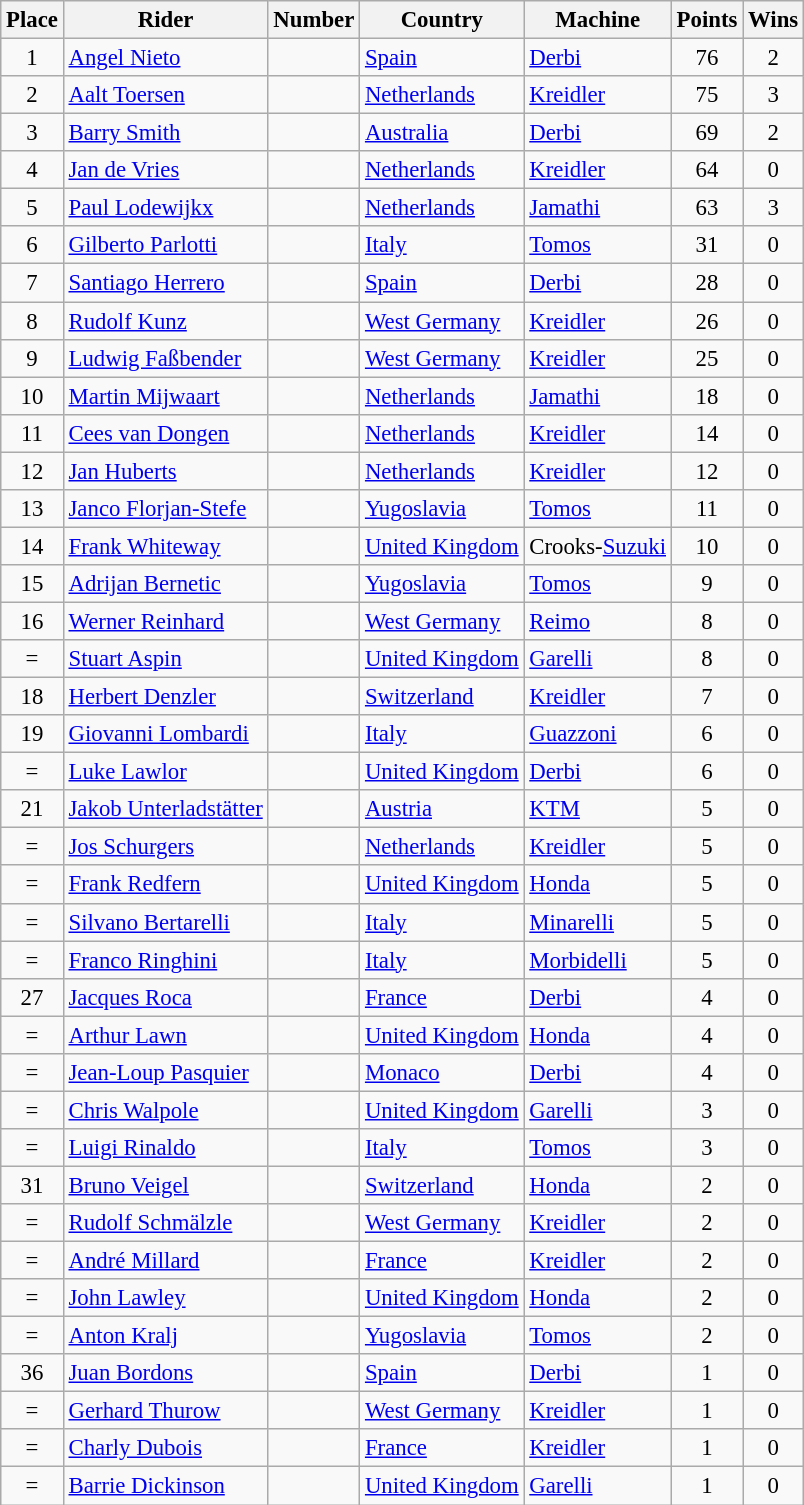<table class="wikitable" style="font-size: 95%;">
<tr>
<th>Place</th>
<th>Rider</th>
<th>Number</th>
<th>Country</th>
<th>Machine</th>
<th>Points</th>
<th>Wins</th>
</tr>
<tr>
<td align=center>1</td>
<td> <a href='#'>Angel Nieto</a></td>
<td></td>
<td><a href='#'>Spain</a></td>
<td><a href='#'>Derbi</a></td>
<td align=center>76</td>
<td align=center>2</td>
</tr>
<tr>
<td align=center>2</td>
<td> <a href='#'>Aalt Toersen</a></td>
<td></td>
<td><a href='#'>Netherlands</a></td>
<td><a href='#'>Kreidler</a></td>
<td align=center>75</td>
<td align=center>3</td>
</tr>
<tr>
<td align=center>3</td>
<td> <a href='#'>Barry Smith</a></td>
<td></td>
<td><a href='#'>Australia</a></td>
<td><a href='#'>Derbi</a></td>
<td align=center>69</td>
<td align=center>2</td>
</tr>
<tr>
<td align=center>4</td>
<td> <a href='#'>Jan de Vries</a></td>
<td></td>
<td><a href='#'>Netherlands</a></td>
<td><a href='#'>Kreidler</a></td>
<td align=center>64</td>
<td align=center>0</td>
</tr>
<tr>
<td align=center>5</td>
<td> <a href='#'>Paul Lodewijkx</a></td>
<td></td>
<td><a href='#'>Netherlands</a></td>
<td><a href='#'>Jamathi</a></td>
<td align=center>63</td>
<td align=center>3</td>
</tr>
<tr>
<td align=center>6</td>
<td> <a href='#'>Gilberto Parlotti</a></td>
<td></td>
<td><a href='#'>Italy</a></td>
<td><a href='#'>Tomos</a></td>
<td align=center>31</td>
<td align=center>0</td>
</tr>
<tr>
<td align=center>7</td>
<td> <a href='#'>Santiago Herrero</a></td>
<td></td>
<td><a href='#'>Spain</a></td>
<td><a href='#'>Derbi</a></td>
<td align=center>28</td>
<td align=center>0</td>
</tr>
<tr>
<td align=center>8</td>
<td> <a href='#'>Rudolf Kunz</a></td>
<td></td>
<td><a href='#'>West Germany</a></td>
<td><a href='#'>Kreidler</a></td>
<td align=center>26</td>
<td align=center>0</td>
</tr>
<tr>
<td align=center>9</td>
<td> <a href='#'>Ludwig Faßbender</a></td>
<td></td>
<td><a href='#'>West Germany</a></td>
<td><a href='#'>Kreidler</a></td>
<td align=center>25</td>
<td align=center>0</td>
</tr>
<tr>
<td align=center>10</td>
<td> <a href='#'>Martin Mijwaart</a></td>
<td></td>
<td><a href='#'>Netherlands</a></td>
<td><a href='#'>Jamathi</a></td>
<td align=center>18</td>
<td align=center>0</td>
</tr>
<tr>
<td align=center>11</td>
<td> <a href='#'>Cees van Dongen</a></td>
<td></td>
<td><a href='#'>Netherlands</a></td>
<td><a href='#'>Kreidler</a></td>
<td align=center>14</td>
<td align=center>0</td>
</tr>
<tr>
<td align=center>12</td>
<td> <a href='#'>Jan Huberts</a></td>
<td></td>
<td><a href='#'>Netherlands</a></td>
<td><a href='#'>Kreidler</a></td>
<td align=center>12</td>
<td align=center>0</td>
</tr>
<tr>
<td align=center>13</td>
<td> <a href='#'>Janco Florjan-Stefe</a></td>
<td></td>
<td><a href='#'>Yugoslavia</a></td>
<td><a href='#'>Tomos</a></td>
<td align=center>11</td>
<td align=center>0</td>
</tr>
<tr>
<td align=center>14</td>
<td> <a href='#'>Frank Whiteway</a></td>
<td></td>
<td><a href='#'>United Kingdom</a></td>
<td>Crooks-<a href='#'>Suzuki</a></td>
<td align=center>10</td>
<td align=center>0</td>
</tr>
<tr>
<td align=center>15</td>
<td> <a href='#'>Adrijan Bernetic</a></td>
<td></td>
<td><a href='#'>Yugoslavia</a></td>
<td><a href='#'>Tomos</a></td>
<td align=center>9</td>
<td align=center>0</td>
</tr>
<tr>
<td align=center>16</td>
<td> <a href='#'>Werner Reinhard</a></td>
<td></td>
<td><a href='#'>West Germany</a></td>
<td><a href='#'>Reimo</a></td>
<td align=center>8</td>
<td align=center>0</td>
</tr>
<tr>
<td align=center>=</td>
<td> <a href='#'>Stuart Aspin</a></td>
<td></td>
<td><a href='#'>United Kingdom</a></td>
<td><a href='#'>Garelli</a></td>
<td align=center>8</td>
<td align=center>0</td>
</tr>
<tr>
<td align=center>18</td>
<td> <a href='#'>Herbert Denzler</a></td>
<td></td>
<td><a href='#'>Switzerland</a></td>
<td><a href='#'>Kreidler</a></td>
<td align=center>7</td>
<td align=center>0</td>
</tr>
<tr>
<td align=center>19</td>
<td> <a href='#'>Giovanni Lombardi</a></td>
<td></td>
<td><a href='#'>Italy</a></td>
<td><a href='#'>Guazzoni</a></td>
<td align=center>6</td>
<td align=center>0</td>
</tr>
<tr>
<td align=center>=</td>
<td> <a href='#'>Luke Lawlor</a></td>
<td></td>
<td><a href='#'>United Kingdom</a></td>
<td><a href='#'>Derbi</a></td>
<td align=center>6</td>
<td align=center>0</td>
</tr>
<tr>
<td align=center>21</td>
<td> <a href='#'>Jakob Unterladstätter</a></td>
<td></td>
<td><a href='#'>Austria</a></td>
<td><a href='#'>KTM</a></td>
<td align=center>5</td>
<td align=center>0</td>
</tr>
<tr>
<td align=center>=</td>
<td> <a href='#'>Jos Schurgers</a></td>
<td></td>
<td><a href='#'>Netherlands</a></td>
<td><a href='#'>Kreidler</a></td>
<td align=center>5</td>
<td align=center>0</td>
</tr>
<tr>
<td align=center>=</td>
<td> <a href='#'>Frank Redfern</a></td>
<td></td>
<td><a href='#'>United Kingdom</a></td>
<td><a href='#'>Honda</a></td>
<td align=center>5</td>
<td align=center>0</td>
</tr>
<tr>
<td align=center>=</td>
<td> <a href='#'>Silvano Bertarelli</a></td>
<td></td>
<td><a href='#'>Italy</a></td>
<td><a href='#'>Minarelli</a></td>
<td align=center>5</td>
<td align=center>0</td>
</tr>
<tr>
<td align=center>=</td>
<td> <a href='#'>Franco Ringhini</a></td>
<td></td>
<td><a href='#'>Italy</a></td>
<td><a href='#'>Morbidelli</a></td>
<td align=center>5</td>
<td align=center>0</td>
</tr>
<tr>
<td align=center>27</td>
<td> <a href='#'>Jacques Roca</a></td>
<td></td>
<td><a href='#'>France</a></td>
<td><a href='#'>Derbi</a></td>
<td align=center>4</td>
<td align=center>0</td>
</tr>
<tr>
<td align=center>=</td>
<td> <a href='#'>Arthur Lawn</a></td>
<td></td>
<td><a href='#'>United Kingdom</a></td>
<td><a href='#'>Honda</a></td>
<td align=center>4</td>
<td align=center>0</td>
</tr>
<tr>
<td align=center>=</td>
<td> <a href='#'>Jean-Loup Pasquier</a></td>
<td></td>
<td><a href='#'>Monaco</a></td>
<td><a href='#'>Derbi</a></td>
<td align=center>4</td>
<td align=center>0</td>
</tr>
<tr>
<td align=center>=</td>
<td> <a href='#'>Chris Walpole</a></td>
<td></td>
<td><a href='#'>United Kingdom</a></td>
<td><a href='#'>Garelli</a></td>
<td align=center>3</td>
<td align=center>0</td>
</tr>
<tr>
<td align=center>=</td>
<td> <a href='#'>Luigi Rinaldo</a></td>
<td></td>
<td><a href='#'>Italy</a></td>
<td><a href='#'>Tomos</a></td>
<td align=center>3</td>
<td align=center>0</td>
</tr>
<tr>
<td align=center>31</td>
<td> <a href='#'>Bruno Veigel</a></td>
<td></td>
<td><a href='#'>Switzerland</a></td>
<td><a href='#'>Honda</a></td>
<td align=center>2</td>
<td align=center>0</td>
</tr>
<tr>
<td align=center>=</td>
<td> <a href='#'>Rudolf Schmälzle</a></td>
<td></td>
<td><a href='#'>West Germany</a></td>
<td><a href='#'>Kreidler</a></td>
<td align=center>2</td>
<td align=center>0</td>
</tr>
<tr>
<td align=center>=</td>
<td> <a href='#'>André Millard</a></td>
<td></td>
<td><a href='#'>France</a></td>
<td><a href='#'>Kreidler</a></td>
<td align=center>2</td>
<td align=center>0</td>
</tr>
<tr>
<td align=center>=</td>
<td> <a href='#'>John Lawley</a></td>
<td></td>
<td><a href='#'>United Kingdom</a></td>
<td><a href='#'>Honda</a></td>
<td align=center>2</td>
<td align=center>0</td>
</tr>
<tr>
<td align=center>=</td>
<td> <a href='#'>Anton Kralj</a></td>
<td></td>
<td><a href='#'>Yugoslavia</a></td>
<td><a href='#'>Tomos</a></td>
<td align=center>2</td>
<td align=center>0</td>
</tr>
<tr>
<td align=center>36</td>
<td> <a href='#'>Juan Bordons</a></td>
<td></td>
<td><a href='#'>Spain</a></td>
<td><a href='#'>Derbi</a></td>
<td align=center>1</td>
<td align=center>0</td>
</tr>
<tr>
<td align=center>=</td>
<td> <a href='#'>Gerhard Thurow</a></td>
<td></td>
<td><a href='#'>West Germany</a></td>
<td><a href='#'>Kreidler</a></td>
<td align=center>1</td>
<td align=center>0</td>
</tr>
<tr>
<td align=center>=</td>
<td> <a href='#'>Charly Dubois</a></td>
<td></td>
<td><a href='#'>France</a></td>
<td><a href='#'>Kreidler</a></td>
<td align=center>1</td>
<td align=center>0</td>
</tr>
<tr>
<td align=center>=</td>
<td> <a href='#'>Barrie Dickinson</a></td>
<td></td>
<td><a href='#'>United Kingdom</a></td>
<td><a href='#'>Garelli</a></td>
<td align=center>1</td>
<td align=center>0</td>
</tr>
</table>
